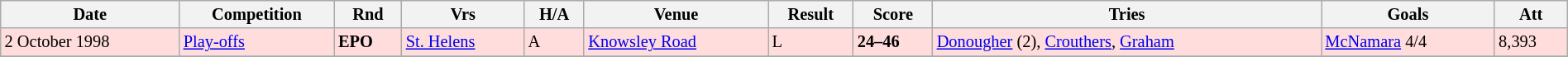<table class="wikitable" style="font-size:85%;" width="100%">
<tr>
<th>Date</th>
<th>Competition</th>
<th>Rnd</th>
<th>Vrs</th>
<th>H/A</th>
<th>Venue</th>
<th>Result</th>
<th>Score</th>
<th>Tries</th>
<th>Goals</th>
<th>Att</th>
</tr>
<tr style="background:#ffdddd;" width=20|>
<td>2 October 1998</td>
<td><a href='#'>Play-offs</a></td>
<td><strong>EPO</strong></td>
<td><a href='#'>St. Helens</a></td>
<td>A</td>
<td><a href='#'>Knowsley Road</a></td>
<td>L</td>
<td><strong>24–46</strong></td>
<td><a href='#'>Donougher</a> (2), <a href='#'>Crouthers</a>, <a href='#'>Graham</a></td>
<td><a href='#'>McNamara</a> 4/4</td>
<td>8,393</td>
</tr>
<tr>
</tr>
</table>
